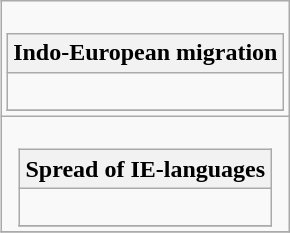<table class="wikitable" style="float:right;">
<tr>
<td><br><table class="wikitable collapsible collapsed" style="margin:0 auto;">
<tr>
<th>Indo-European migration</th>
</tr>
<tr>
<td><br>


</td>
</tr>
<tr>
</tr>
</table>
</td>
</tr>
<tr>
<td><br><table class="wikitable collapsible collapsed" style="margin:0 auto;">
<tr>
<th>Spread of IE-languages</th>
</tr>
<tr>
<td><br>



</td>
</tr>
<tr>
</tr>
</table>
</td>
</tr>
<tr>
</tr>
</table>
